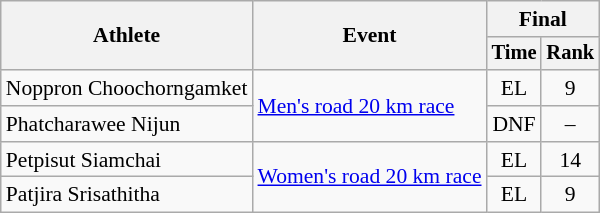<table class=wikitable style=font-size:90%;text-align:center>
<tr>
<th rowspan=2>Athlete</th>
<th rowspan=2>Event</th>
<th colspan=2>Final</th>
</tr>
<tr style="font-size:95%">
<th>Time</th>
<th>Rank</th>
</tr>
<tr>
<td align=left>Noppron Choochorngamket</td>
<td align=left rowspan=2><a href='#'>Men's road 20 km race</a></td>
<td>EL</td>
<td>9</td>
</tr>
<tr>
<td align=left>Phatcharawee Nijun</td>
<td>DNF</td>
<td>–</td>
</tr>
<tr>
<td align=left>Petpisut Siamchai</td>
<td align=left rowspan=2><a href='#'>Women's road 20 km race</a></td>
<td>EL</td>
<td>14</td>
</tr>
<tr>
<td align=left>Patjira Srisathitha</td>
<td>EL</td>
<td>9</td>
</tr>
</table>
